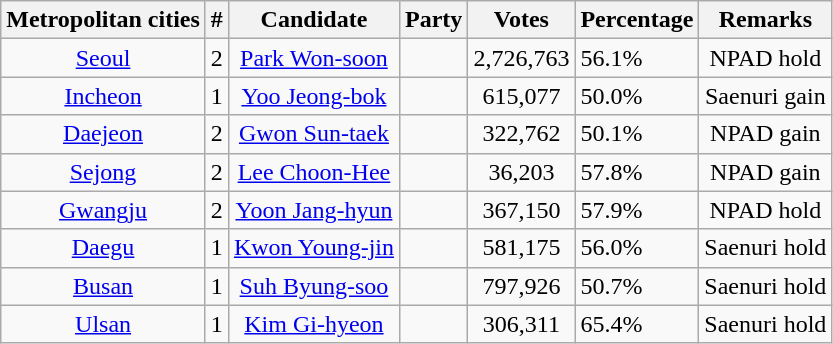<table class="wikitable sortable" style="text-align:center;">
<tr>
<th>Metropolitan cities</th>
<th>#</th>
<th>Candidate</th>
<th>Party</th>
<th>Votes</th>
<th>Percentage</th>
<th>Remarks</th>
</tr>
<tr>
<td><a href='#'>Seoul</a></td>
<td>2</td>
<td><a href='#'>Park Won-soon</a></td>
<td></td>
<td>2,726,763</td>
<td align=left>56.1%</td>
<td>NPAD hold</td>
</tr>
<tr>
<td><a href='#'>Incheon</a></td>
<td>1</td>
<td><a href='#'>Yoo Jeong-bok</a></td>
<td></td>
<td>615,077</td>
<td align=left>50.0%</td>
<td>Saenuri gain</td>
</tr>
<tr>
<td><a href='#'>Daejeon</a></td>
<td>2</td>
<td><a href='#'>Gwon Sun-taek</a></td>
<td></td>
<td>322,762</td>
<td align=left>50.1%</td>
<td>NPAD gain</td>
</tr>
<tr>
<td><a href='#'>Sejong</a></td>
<td>2</td>
<td><a href='#'>Lee Choon-Hee</a></td>
<td></td>
<td>36,203</td>
<td align=left>57.8%</td>
<td>NPAD gain</td>
</tr>
<tr>
<td><a href='#'>Gwangju</a></td>
<td>2</td>
<td><a href='#'>Yoon Jang-hyun</a></td>
<td></td>
<td>367,150</td>
<td align=left>57.9%</td>
<td>NPAD hold</td>
</tr>
<tr>
<td><a href='#'>Daegu</a></td>
<td>1</td>
<td><a href='#'>Kwon Young-jin</a></td>
<td></td>
<td>581,175</td>
<td align=left>56.0%</td>
<td>Saenuri hold</td>
</tr>
<tr>
<td><a href='#'>Busan</a></td>
<td>1</td>
<td><a href='#'>Suh Byung-soo</a></td>
<td></td>
<td>797,926</td>
<td align=left>50.7%</td>
<td>Saenuri hold</td>
</tr>
<tr>
<td><a href='#'>Ulsan</a></td>
<td>1</td>
<td><a href='#'>Kim Gi-hyeon</a></td>
<td></td>
<td>306,311</td>
<td align=left>65.4%</td>
<td>Saenuri hold</td>
</tr>
</table>
